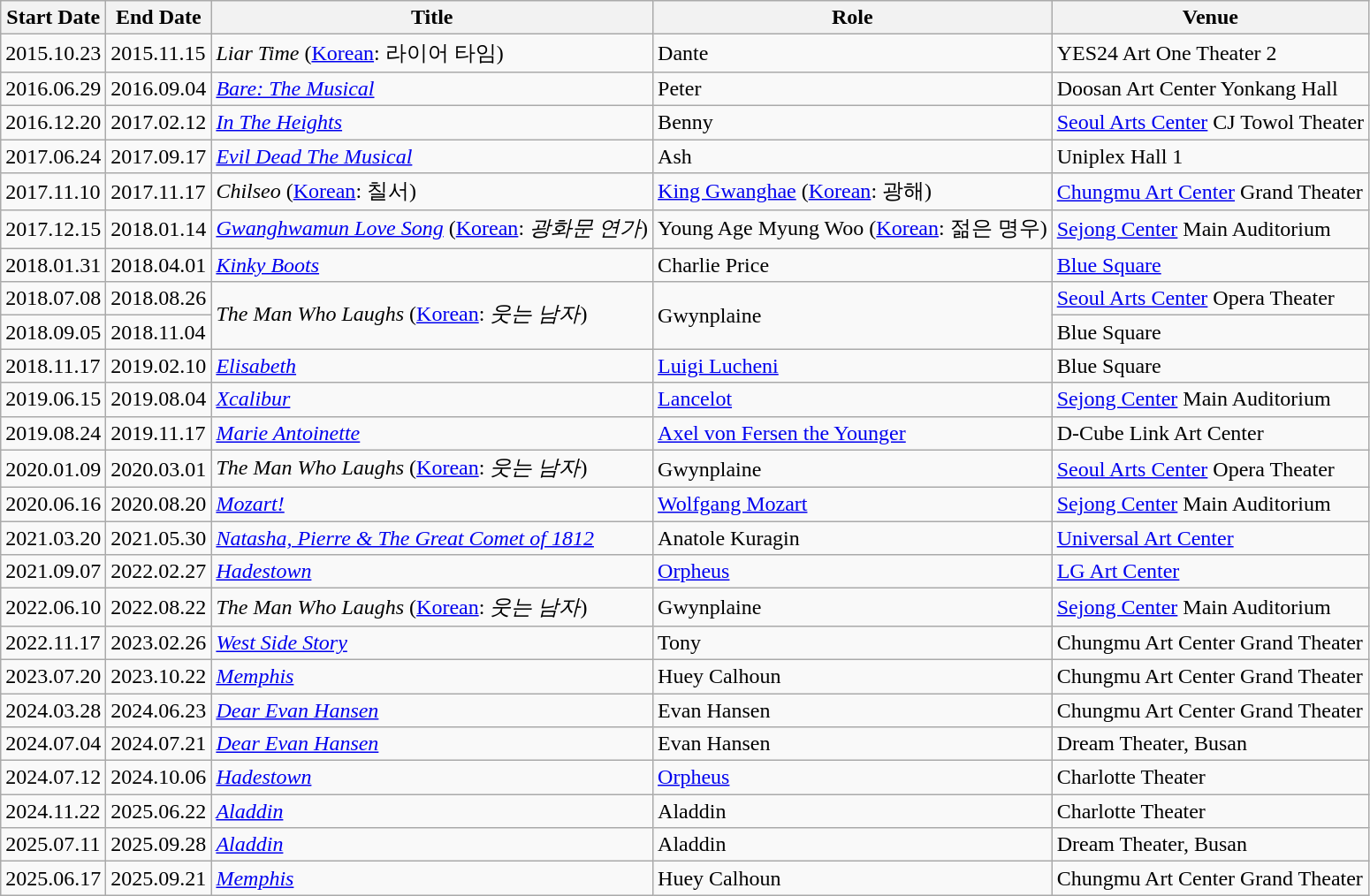<table class="wikitable">
<tr>
<th>Start  Date</th>
<th>End Date</th>
<th>Title</th>
<th>Role</th>
<th>Venue</th>
</tr>
<tr>
<td>2015.10.23</td>
<td>2015.11.15</td>
<td><em>Liar Time</em> (<a href='#'>Korean</a>: 라이어 타임)</td>
<td>Dante</td>
<td>YES24 Art One Theater  2</td>
</tr>
<tr>
<td>2016.06.29</td>
<td>2016.09.04</td>
<td><em><a href='#'>Bare: The Musical</a></em></td>
<td>Peter</td>
<td>Doosan Art Center Yonkang Hall</td>
</tr>
<tr>
<td>2016.12.20</td>
<td>2017.02.12</td>
<td><em><a href='#'>In The Heights</a></em></td>
<td>Benny</td>
<td><a href='#'>Seoul Arts Center</a> CJ Towol Theater</td>
</tr>
<tr>
<td>2017.06.24</td>
<td>2017.09.17</td>
<td><em><a href='#'>Evil Dead The Musical</a></em></td>
<td>Ash</td>
<td>Uniplex Hall 1</td>
</tr>
<tr>
<td>2017.11.10</td>
<td>2017.11.17</td>
<td><em>Chilseo</em> (<a href='#'>Korean</a>: 칠서)</td>
<td><a href='#'>King Gwanghae</a> (<a href='#'>Korean</a>: 광해)</td>
<td><a href='#'>Chungmu Art Center</a> Grand Theater</td>
</tr>
<tr>
<td>2017.12.15</td>
<td>2018.01.14</td>
<td><em><a href='#'>Gwanghwamun Love Song</a></em> (<a href='#'>Korean</a>: <em>광화문 연가</em>)</td>
<td>Young Age Myung Woo (<a href='#'>Korean</a>: 젊은 명우)</td>
<td><a href='#'>Sejong Center</a> Main Auditorium</td>
</tr>
<tr>
<td>2018.01.31</td>
<td>2018.04.01</td>
<td><em><a href='#'>Kinky Boots</a></em></td>
<td>Charlie Price</td>
<td><a href='#'>Blue Square</a></td>
</tr>
<tr>
<td>2018.07.08</td>
<td>2018.08.26</td>
<td rowspan="2"><em>The Man Who Laughs</em> (<a href='#'>Korean</a>: <em>웃는 남자</em>)</td>
<td rowspan="2">Gwynplaine</td>
<td><a href='#'>Seoul Arts Center</a> Opera Theater</td>
</tr>
<tr>
<td>2018.09.05</td>
<td>2018.11.04</td>
<td>Blue Square</td>
</tr>
<tr>
<td>2018.11.17</td>
<td>2019.02.10</td>
<td><em><a href='#'>Elisabeth</a></em></td>
<td><a href='#'>Luigi Lucheni</a></td>
<td>Blue Square</td>
</tr>
<tr>
<td>2019.06.15</td>
<td>2019.08.04</td>
<td><em><a href='#'>Xcalibur</a></em></td>
<td><a href='#'>Lancelot</a></td>
<td><a href='#'>Sejong Center</a> Main Auditorium</td>
</tr>
<tr>
<td>2019.08.24</td>
<td>2019.11.17</td>
<td><em><a href='#'>Marie Antoinette</a></em></td>
<td><a href='#'>Axel von Fersen the Younger</a></td>
<td>D-Cube Link Art Center</td>
</tr>
<tr>
<td>2020.01.09</td>
<td>2020.03.01</td>
<td><em>The Man Who Laughs</em> (<a href='#'>Korean</a>: <em>웃는 남자</em>)</td>
<td>Gwynplaine</td>
<td><a href='#'>Seoul Arts Center</a> Opera Theater</td>
</tr>
<tr>
<td>2020.06.16</td>
<td>2020.08.20</td>
<td><em><a href='#'>Mozart!</a></em></td>
<td><a href='#'>Wolfgang Mozart</a></td>
<td><a href='#'>Sejong Center</a> Main Auditorium</td>
</tr>
<tr>
<td>2021.03.20</td>
<td>2021.05.30</td>
<td><em><a href='#'>Natasha, Pierre & The Great Comet of 1812</a></em></td>
<td>Anatole Kuragin</td>
<td><a href='#'>Universal Art Center</a></td>
</tr>
<tr>
<td>2021.09.07</td>
<td>2022.02.27</td>
<td><em><a href='#'>Hadestown</a></em></td>
<td><a href='#'>Orpheus</a></td>
<td><a href='#'>LG Art Center</a></td>
</tr>
<tr>
<td>2022.06.10</td>
<td>2022.08.22</td>
<td><em>The Man Who Laughs</em> (<a href='#'>Korean</a>: <em>웃는 남자</em>)</td>
<td>Gwynplaine</td>
<td><a href='#'>Sejong Center</a> Main Auditorium</td>
</tr>
<tr>
<td>2022.11.17</td>
<td>2023.02.26</td>
<td><em><a href='#'>West Side Story</a></em></td>
<td>Tony</td>
<td>Chungmu Art Center Grand Theater</td>
</tr>
<tr>
<td>2023.07.20</td>
<td>2023.10.22</td>
<td><em><a href='#'>Memphis</a></em></td>
<td>Huey Calhoun</td>
<td>Chungmu Art Center Grand Theater</td>
</tr>
<tr>
<td>2024.03.28</td>
<td>2024.06.23</td>
<td><em><a href='#'>Dear Evan Hansen</a></em></td>
<td>Evan Hansen</td>
<td>Chungmu Art Center Grand Theater</td>
</tr>
<tr>
<td>2024.07.04</td>
<td>2024.07.21</td>
<td><em><a href='#'>Dear Evan Hansen</a></em></td>
<td>Evan Hansen</td>
<td>Dream Theater, Busan</td>
</tr>
<tr>
<td>2024.07.12</td>
<td>2024.10.06</td>
<td><em><a href='#'>Hadestown</a></em></td>
<td><a href='#'>Orpheus</a></td>
<td>Charlotte Theater</td>
</tr>
<tr>
<td>2024.11.22</td>
<td>2025.06.22</td>
<td><em><a href='#'>Aladdin</a></em></td>
<td>Aladdin</td>
<td>Charlotte Theater</td>
</tr>
<tr>
<td>2025.07.11</td>
<td>2025.09.28</td>
<td><em><a href='#'>Aladdin</a></em></td>
<td>Aladdin</td>
<td>Dream Theater, Busan</td>
</tr>
<tr>
<td>2025.06.17</td>
<td>2025.09.21</td>
<td><em><a href='#'>Memphis</a></em></td>
<td>Huey Calhoun</td>
<td>Chungmu Art Center Grand Theater</td>
</tr>
</table>
